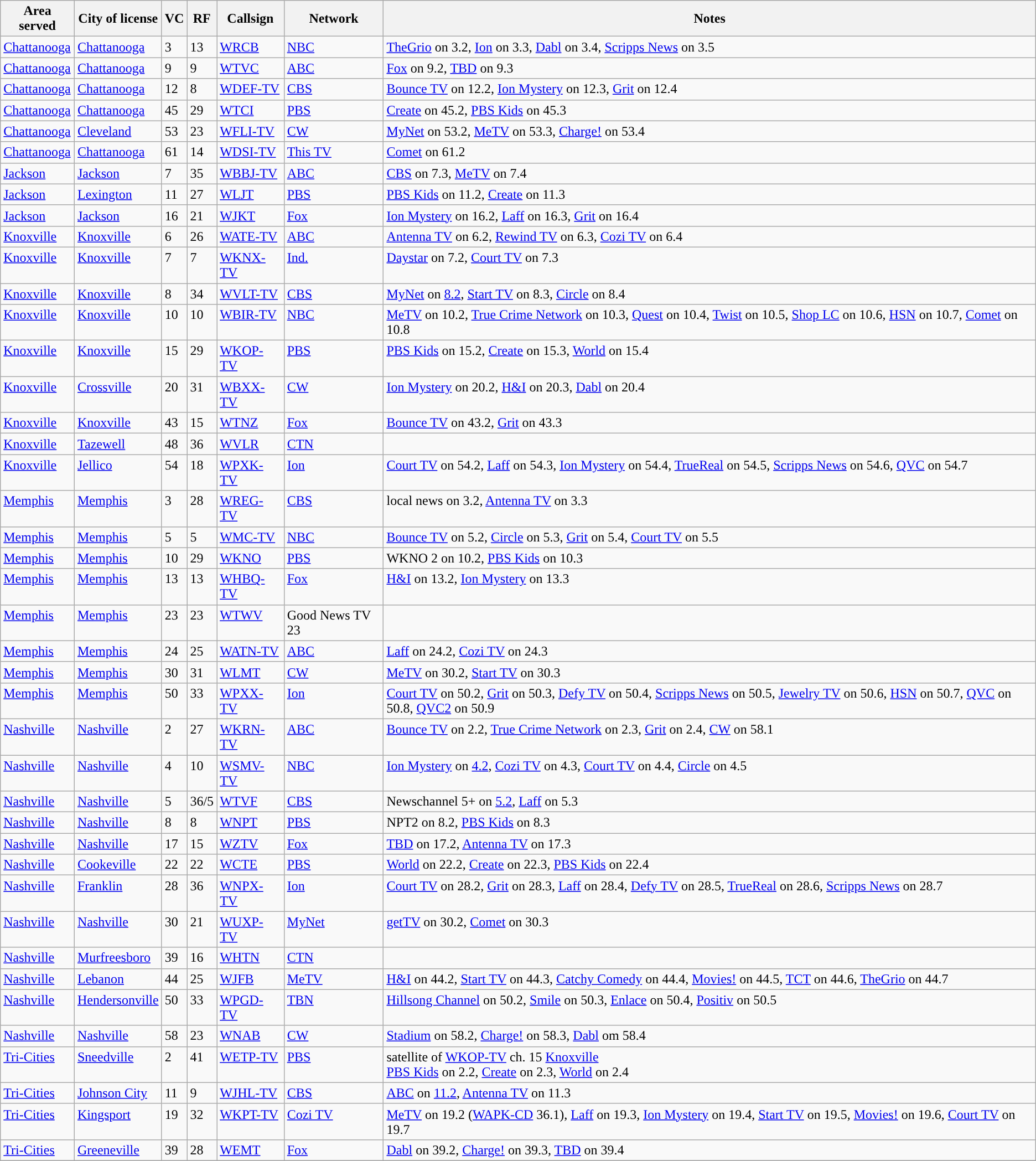<table class="sortable wikitable" style="margin: 1em 1em 1em 0; background: #f9f9f9;">
<tr>
<th>Area served</th>
<th>City of license</th>
<th>VC</th>
<th>RF</th>
<th>Callsign</th>
<th>Network</th>
<th class="unsortable">Notes</th>
</tr>
<tr style="vertical-align: top; text-align: left;">
<td><a href='#'>Chattanooga</a></td>
<td><a href='#'>Chattanooga</a></td>
<td>3</td>
<td>13</td>
<td><a href='#'>WRCB</a></td>
<td><a href='#'>NBC</a></td>
<td><a href='#'>TheGrio</a> on 3.2, <a href='#'>Ion</a> on 3.3, <a href='#'>Dabl</a> on 3.4, <a href='#'>Scripps News</a> on 3.5</td>
</tr>
<tr style="vertical-align: top; text-align: left;">
<td><a href='#'>Chattanooga</a></td>
<td><a href='#'>Chattanooga</a></td>
<td>9</td>
<td>9</td>
<td><a href='#'>WTVC</a></td>
<td><a href='#'>ABC</a></td>
<td><a href='#'>Fox</a> on 9.2, <a href='#'>TBD</a> on 9.3</td>
</tr>
<tr style="vertical-align: top; text-align: left;">
<td><a href='#'>Chattanooga</a></td>
<td><a href='#'>Chattanooga</a></td>
<td>12</td>
<td>8</td>
<td><a href='#'>WDEF-TV</a></td>
<td><a href='#'>CBS</a></td>
<td><a href='#'>Bounce TV</a> on 12.2, <a href='#'>Ion Mystery</a> on 12.3, <a href='#'>Grit</a> on 12.4</td>
</tr>
<tr style="vertical-align: top; text-align: left;">
<td><a href='#'>Chattanooga</a></td>
<td><a href='#'>Chattanooga</a></td>
<td>45</td>
<td>29</td>
<td><a href='#'>WTCI</a></td>
<td><a href='#'>PBS</a></td>
<td><a href='#'>Create</a> on 45.2, <a href='#'>PBS Kids</a> on 45.3</td>
</tr>
<tr style="vertical-align: top; text-align: left;">
<td><a href='#'>Chattanooga</a></td>
<td><a href='#'>Cleveland</a></td>
<td>53</td>
<td>23</td>
<td><a href='#'>WFLI-TV</a></td>
<td><a href='#'>CW</a></td>
<td><a href='#'>MyNet</a> on 53.2, <a href='#'>MeTV</a> on 53.3, <a href='#'>Charge!</a> on 53.4</td>
</tr>
<tr style="vertical-align: top; text-align: left;">
<td><a href='#'>Chattanooga</a></td>
<td><a href='#'>Chattanooga</a></td>
<td>61</td>
<td>14</td>
<td><a href='#'>WDSI-TV</a></td>
<td><a href='#'>This TV</a></td>
<td><a href='#'>Comet</a> on 61.2</td>
</tr>
<tr style="vertical-align: top; text-align: left;">
<td><a href='#'>Jackson</a></td>
<td><a href='#'>Jackson</a></td>
<td>7</td>
<td>35</td>
<td><a href='#'>WBBJ-TV</a></td>
<td><a href='#'>ABC</a></td>
<td><a href='#'>CBS</a> on 7.3, <a href='#'>MeTV</a> on 7.4</td>
</tr>
<tr style="vertical-align: top; text-align: left;">
<td><a href='#'>Jackson</a></td>
<td><a href='#'>Lexington</a></td>
<td>11</td>
<td>27</td>
<td><a href='#'>WLJT</a></td>
<td><a href='#'>PBS</a></td>
<td><a href='#'>PBS Kids</a> on 11.2, <a href='#'>Create</a> on 11.3</td>
</tr>
<tr style="vertical-align: top; text-align: left;">
<td><a href='#'>Jackson</a></td>
<td><a href='#'>Jackson</a></td>
<td>16</td>
<td>21</td>
<td><a href='#'>WJKT</a></td>
<td><a href='#'>Fox</a></td>
<td><a href='#'>Ion Mystery</a> on 16.2, <a href='#'>Laff</a> on 16.3, <a href='#'>Grit</a> on 16.4</td>
</tr>
<tr style="vertical-align: top; text-align: left;">
<td><a href='#'>Knoxville</a></td>
<td><a href='#'>Knoxville</a></td>
<td>6</td>
<td>26</td>
<td><a href='#'>WATE-TV</a></td>
<td><a href='#'>ABC</a></td>
<td><a href='#'>Antenna TV</a> on 6.2, <a href='#'>Rewind TV</a> on 6.3, <a href='#'>Cozi TV</a> on 6.4</td>
</tr>
<tr style="vertical-align: top; text-align: left;">
<td><a href='#'>Knoxville</a></td>
<td><a href='#'>Knoxville</a></td>
<td>7</td>
<td>7</td>
<td><a href='#'>WKNX-TV</a></td>
<td><a href='#'>Ind.</a></td>
<td><a href='#'>Daystar</a> on 7.2, <a href='#'>Court TV</a> on 7.3</td>
</tr>
<tr style="vertical-align: top; text-align: left;">
<td><a href='#'>Knoxville</a></td>
<td><a href='#'>Knoxville</a></td>
<td>8</td>
<td>34</td>
<td><a href='#'>WVLT-TV</a></td>
<td><a href='#'>CBS</a></td>
<td><a href='#'>MyNet</a> on <a href='#'>8.2</a>, <a href='#'>Start TV</a> on 8.3, <a href='#'>Circle</a> on 8.4</td>
</tr>
<tr style="vertical-align: top; text-align: left;">
<td><a href='#'>Knoxville</a></td>
<td><a href='#'>Knoxville</a></td>
<td>10</td>
<td>10</td>
<td><a href='#'>WBIR-TV</a></td>
<td><a href='#'>NBC</a></td>
<td><a href='#'>MeTV</a> on 10.2, <a href='#'>True Crime Network</a> on 10.3, <a href='#'>Quest</a> on 10.4, <a href='#'>Twist</a> on 10.5, <a href='#'>Shop LC</a> on 10.6, <a href='#'>HSN</a> on 10.7, <a href='#'>Comet</a> on 10.8</td>
</tr>
<tr style="vertical-align: top; text-align: left;">
<td><a href='#'>Knoxville</a></td>
<td><a href='#'>Knoxville</a></td>
<td>15</td>
<td>29</td>
<td><a href='#'>WKOP-TV</a></td>
<td><a href='#'>PBS</a></td>
<td><a href='#'>PBS Kids</a> on 15.2, <a href='#'>Create</a> on 15.3, <a href='#'>World</a> on 15.4</td>
</tr>
<tr style="vertical-align: top; text-align: left;">
<td><a href='#'>Knoxville</a></td>
<td><a href='#'>Crossville</a></td>
<td>20</td>
<td>31</td>
<td><a href='#'>WBXX-TV</a></td>
<td><a href='#'>CW</a></td>
<td><a href='#'>Ion Mystery</a> on 20.2, <a href='#'>H&I</a> on 20.3, <a href='#'>Dabl</a> on 20.4</td>
</tr>
<tr style="vertical-align: top; text-align: left;">
<td><a href='#'>Knoxville</a></td>
<td><a href='#'>Knoxville</a></td>
<td>43</td>
<td>15</td>
<td><a href='#'>WTNZ</a></td>
<td><a href='#'>Fox</a></td>
<td><a href='#'>Bounce TV</a> on 43.2, <a href='#'>Grit</a> on 43.3</td>
</tr>
<tr style="vertical-align: top; text-align: left;">
<td><a href='#'>Knoxville</a></td>
<td><a href='#'>Tazewell</a></td>
<td>48</td>
<td>36</td>
<td><a href='#'>WVLR</a></td>
<td><a href='#'>CTN</a></td>
<td></td>
</tr>
<tr style="vertical-align: top; text-align: left;">
<td><a href='#'>Knoxville</a></td>
<td><a href='#'>Jellico</a></td>
<td>54</td>
<td>18</td>
<td><a href='#'>WPXK-TV</a></td>
<td><a href='#'>Ion</a></td>
<td><a href='#'>Court TV</a> on 54.2, <a href='#'>Laff</a> on 54.3, <a href='#'>Ion Mystery</a> on 54.4, <a href='#'>TrueReal</a> on 54.5, <a href='#'>Scripps News</a> on 54.6, <a href='#'>QVC</a> on 54.7</td>
</tr>
<tr style="vertical-align: top; text-align: left;">
<td><a href='#'>Memphis</a></td>
<td><a href='#'>Memphis</a></td>
<td>3</td>
<td>28</td>
<td><a href='#'>WREG-TV</a></td>
<td><a href='#'>CBS</a></td>
<td>local news on 3.2, <a href='#'>Antenna TV</a> on 3.3</td>
</tr>
<tr style="vertical-align: top; text-align: left;">
<td><a href='#'>Memphis</a></td>
<td><a href='#'>Memphis</a></td>
<td>5</td>
<td>5</td>
<td><a href='#'>WMC-TV</a></td>
<td><a href='#'>NBC</a></td>
<td><a href='#'>Bounce TV</a> on 5.2, <a href='#'>Circle</a> on 5.3, <a href='#'>Grit</a> on 5.4, <a href='#'>Court TV</a> on 5.5</td>
</tr>
<tr style="vertical-align: top; text-align: left;">
<td><a href='#'>Memphis</a></td>
<td><a href='#'>Memphis</a></td>
<td>10</td>
<td>29</td>
<td><a href='#'>WKNO</a></td>
<td><a href='#'>PBS</a></td>
<td>WKNO 2 on 10.2, <a href='#'>PBS Kids</a> on 10.3</td>
</tr>
<tr style="vertical-align: top; text-align: left;">
<td><a href='#'>Memphis</a></td>
<td><a href='#'>Memphis</a></td>
<td>13</td>
<td>13</td>
<td><a href='#'>WHBQ-TV</a></td>
<td><a href='#'>Fox</a></td>
<td><a href='#'>H&I</a> on 13.2, <a href='#'>Ion Mystery</a> on 13.3</td>
</tr>
<tr style="vertical-align: top; text-align: left;">
<td><a href='#'>Memphis</a></td>
<td><a href='#'>Memphis</a></td>
<td>23</td>
<td>23</td>
<td><a href='#'>WTWV</a></td>
<td>Good News TV 23</td>
<td></td>
</tr>
<tr style="vertical-align: top; text-align: left;">
<td><a href='#'>Memphis</a></td>
<td><a href='#'>Memphis</a></td>
<td>24</td>
<td>25</td>
<td><a href='#'>WATN-TV</a></td>
<td><a href='#'>ABC</a></td>
<td><a href='#'>Laff</a> on 24.2, <a href='#'>Cozi TV</a> on 24.3</td>
</tr>
<tr style="vertical-align: top; text-align: left;">
<td><a href='#'>Memphis</a></td>
<td><a href='#'>Memphis</a></td>
<td>30</td>
<td>31</td>
<td><a href='#'>WLMT</a></td>
<td><a href='#'>CW</a></td>
<td><a href='#'>MeTV</a> on 30.2, <a href='#'>Start TV</a> on 30.3</td>
</tr>
<tr style="vertical-align: top; text-align: left;">
<td><a href='#'>Memphis</a></td>
<td><a href='#'>Memphis</a></td>
<td>50</td>
<td>33</td>
<td><a href='#'>WPXX-TV</a></td>
<td><a href='#'>Ion</a></td>
<td><a href='#'>Court TV</a> on 50.2, <a href='#'>Grit</a> on 50.3, <a href='#'>Defy TV</a> on 50.4, <a href='#'>Scripps News</a> on 50.5, <a href='#'>Jewelry TV</a> on 50.6, <a href='#'>HSN</a> on 50.7, <a href='#'>QVC</a> on 50.8, <a href='#'>QVC2</a> on 50.9</td>
</tr>
<tr style="vertical-align: top; text-align: left;">
<td><a href='#'>Nashville</a></td>
<td><a href='#'>Nashville</a></td>
<td>2</td>
<td>27</td>
<td><a href='#'>WKRN-TV</a></td>
<td><a href='#'>ABC</a></td>
<td><a href='#'>Bounce TV</a> on 2.2, <a href='#'>True Crime Network</a> on 2.3, <a href='#'>Grit</a> on 2.4, <a href='#'>CW</a> on 58.1</td>
</tr>
<tr style="vertical-align: top; text-align: left;">
<td><a href='#'>Nashville</a></td>
<td><a href='#'>Nashville</a></td>
<td>4</td>
<td>10</td>
<td><a href='#'>WSMV-TV</a></td>
<td><a href='#'>NBC</a></td>
<td><a href='#'>Ion Mystery</a> on <a href='#'>4.2</a>, <a href='#'>Cozi TV</a> on 4.3, <a href='#'>Court TV</a> on 4.4, <a href='#'>Circle</a> on 4.5</td>
</tr>
<tr style="vertical-align: top; text-align: left;">
<td><a href='#'>Nashville</a></td>
<td><a href='#'>Nashville</a></td>
<td>5</td>
<td>36/5</td>
<td><a href='#'>WTVF</a></td>
<td><a href='#'>CBS</a></td>
<td>Newschannel 5+ on <a href='#'>5.2</a>, <a href='#'>Laff</a> on 5.3</td>
</tr>
<tr style="vertical-align: top; text-align: left;">
<td><a href='#'>Nashville</a></td>
<td><a href='#'>Nashville</a></td>
<td>8</td>
<td>8</td>
<td><a href='#'>WNPT</a></td>
<td><a href='#'>PBS</a></td>
<td>NPT2 on 8.2, <a href='#'>PBS Kids</a> on 8.3</td>
</tr>
<tr style="vertical-align: top; text-align: left;">
<td><a href='#'>Nashville</a></td>
<td><a href='#'>Nashville</a></td>
<td>17</td>
<td>15</td>
<td><a href='#'>WZTV</a></td>
<td><a href='#'>Fox</a></td>
<td><a href='#'>TBD</a> on 17.2, <a href='#'>Antenna TV</a> on 17.3</td>
</tr>
<tr style="vertical-align: top; text-align: left;">
<td><a href='#'>Nashville</a></td>
<td><a href='#'>Cookeville</a></td>
<td>22</td>
<td>22</td>
<td><a href='#'>WCTE</a></td>
<td><a href='#'>PBS</a></td>
<td><a href='#'>World</a> on 22.2, <a href='#'>Create</a> on 22.3, <a href='#'>PBS Kids</a> on 22.4</td>
</tr>
<tr style="vertical-align: top; text-align: left;">
<td><a href='#'>Nashville</a></td>
<td><a href='#'>Franklin</a></td>
<td>28</td>
<td>36</td>
<td><a href='#'>WNPX-TV</a></td>
<td><a href='#'>Ion</a></td>
<td><a href='#'>Court TV</a> on 28.2, <a href='#'>Grit</a> on 28.3, <a href='#'>Laff</a> on 28.4, <a href='#'>Defy TV</a> on 28.5, <a href='#'>TrueReal</a> on 28.6, <a href='#'>Scripps News</a> on 28.7</td>
</tr>
<tr style="vertical-align: top; text-align: left;">
<td><a href='#'>Nashville</a></td>
<td><a href='#'>Nashville</a></td>
<td>30</td>
<td>21</td>
<td><a href='#'>WUXP-TV</a></td>
<td><a href='#'>MyNet</a></td>
<td><a href='#'>getTV</a> on 30.2, <a href='#'>Comet</a> on 30.3</td>
</tr>
<tr style="vertical-align: top; text-align: left;">
<td><a href='#'>Nashville</a></td>
<td><a href='#'>Murfreesboro</a></td>
<td>39</td>
<td>16</td>
<td><a href='#'>WHTN</a></td>
<td><a href='#'>CTN</a></td>
<td></td>
</tr>
<tr style="vertical-align: top; text-align: left;">
<td><a href='#'>Nashville</a></td>
<td><a href='#'>Lebanon</a></td>
<td>44</td>
<td>25</td>
<td><a href='#'>WJFB</a></td>
<td><a href='#'>MeTV</a></td>
<td><a href='#'>H&I</a> on 44.2, <a href='#'>Start TV</a> on 44.3, <a href='#'>Catchy Comedy</a> on 44.4, <a href='#'>Movies!</a> on 44.5, <a href='#'>TCT</a> on 44.6, <a href='#'>TheGrio</a> on 44.7</td>
</tr>
<tr style="vertical-align: top; text-align: left;">
<td><a href='#'>Nashville</a></td>
<td><a href='#'>Hendersonville</a></td>
<td>50</td>
<td>33</td>
<td><a href='#'>WPGD-TV</a></td>
<td><a href='#'>TBN</a></td>
<td><a href='#'>Hillsong Channel</a> on 50.2, <a href='#'>Smile</a> on 50.3, <a href='#'>Enlace</a> on 50.4, <a href='#'>Positiv</a> on 50.5</td>
</tr>
<tr style="vertical-align: top; text-align: left;">
<td><a href='#'>Nashville</a></td>
<td><a href='#'>Nashville</a></td>
<td>58</td>
<td>23</td>
<td><a href='#'>WNAB</a></td>
<td><a href='#'>CW</a></td>
<td><a href='#'>Stadium</a> on 58.2, <a href='#'>Charge!</a> on 58.3, <a href='#'>Dabl</a> om 58.4</td>
</tr>
<tr style="vertical-align: top; text-align: left;">
<td><a href='#'>Tri-Cities</a></td>
<td><a href='#'>Sneedville</a></td>
<td>2</td>
<td>41</td>
<td><a href='#'>WETP-TV</a></td>
<td><a href='#'>PBS</a></td>
<td>satellite of <a href='#'>WKOP-TV</a> ch. 15 <a href='#'>Knoxville</a><br><a href='#'>PBS Kids</a> on 2.2, <a href='#'>Create</a> on 2.3, <a href='#'>World</a> on 2.4</td>
</tr>
<tr style="vertical-align: top; text-align: left;">
<td><a href='#'>Tri-Cities</a></td>
<td><a href='#'>Johnson City</a></td>
<td>11</td>
<td>9</td>
<td><a href='#'>WJHL-TV</a></td>
<td><a href='#'>CBS</a></td>
<td><a href='#'>ABC</a> on <a href='#'>11.2</a>, <a href='#'>Antenna TV</a> on 11.3</td>
</tr>
<tr style="vertical-align: top; text-align: left;">
<td><a href='#'>Tri-Cities</a></td>
<td><a href='#'>Kingsport</a></td>
<td>19</td>
<td>32</td>
<td><a href='#'>WKPT-TV</a></td>
<td><a href='#'>Cozi TV</a></td>
<td><a href='#'>MeTV</a> on 19.2 (<a href='#'>WAPK-CD</a> 36.1), <a href='#'>Laff</a> on 19.3, <a href='#'>Ion Mystery</a> on 19.4, <a href='#'>Start TV</a> on 19.5, <a href='#'>Movies!</a> on 19.6, <a href='#'>Court TV</a> on 19.7</td>
</tr>
<tr style="vertical-align: top; text-align: left;">
<td><a href='#'>Tri-Cities</a></td>
<td><a href='#'>Greeneville</a></td>
<td>39</td>
<td>28</td>
<td><a href='#'>WEMT</a></td>
<td><a href='#'>Fox</a></td>
<td><a href='#'>Dabl</a> on 39.2, <a href='#'>Charge!</a> on 39.3, <a href='#'>TBD</a> on 39.4</td>
</tr>
<tr style="vertical-align: top; text-align: left;">
</tr>
</table>
